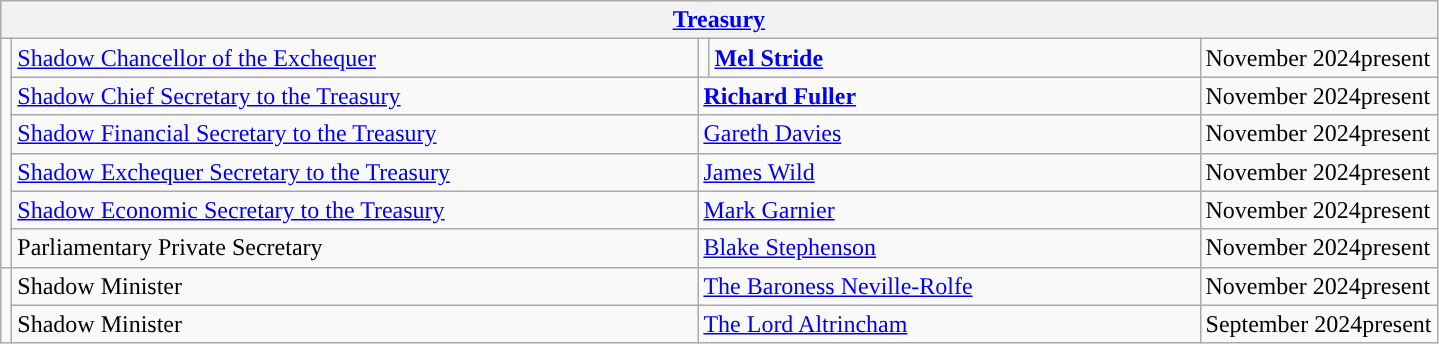<table class="wikitable">
<tr>
<th colspan="5"><a href='#'>Treasury</a></th>
</tr>
<tr>
<td rowspan="6" style="background: "></td>
<td style="width: 450px;"><a href='#'>Shadow Chancellor of the Exchequer</a></td>
<td style="background: "></td>
<td style="width: 320px;"><strong><a href='#'>Mel Stride</a></strong></td>
<td>November 2024present</td>
</tr>
<tr>
<td><a href='#'>Shadow Chief Secretary to the Treasury</a></td>
<td colspan="2"><a href='#'><strong>Richard Fuller</strong></a></td>
<td>November 2024present</td>
</tr>
<tr>
<td><a href='#'>Shadow Financial Secretary to the Treasury</a></td>
<td colspan="2"><a href='#'>Gareth Davies</a></td>
<td>November 2024present</td>
</tr>
<tr>
<td><a href='#'>Shadow Exchequer Secretary to the Treasury</a></td>
<td colspan="2"><a href='#'>James Wild</a></td>
<td>November 2024present</td>
</tr>
<tr>
<td><a href='#'>Shadow Economic Secretary to the Treasury</a></td>
<td colspan="2"><a href='#'>Mark Garnier</a></td>
<td>November 2024present</td>
</tr>
<tr>
<td>Parliamentary Private Secretary</td>
<td colspan="2"><a href='#'>Blake Stephenson</a></td>
<td>November 2024present</td>
</tr>
<tr>
<td rowspan=2 style="background: "></td>
<td>Shadow Minister</td>
<td colspan="2"><a href='#'>The Baroness Neville-Rolfe</a></td>
<td>November 2024present</td>
</tr>
<tr>
<td>Shadow Minister</td>
<td colspan="2"><a href='#'>The Lord Altrincham</a></td>
<td>September 2024present</td>
</tr>
</table>
